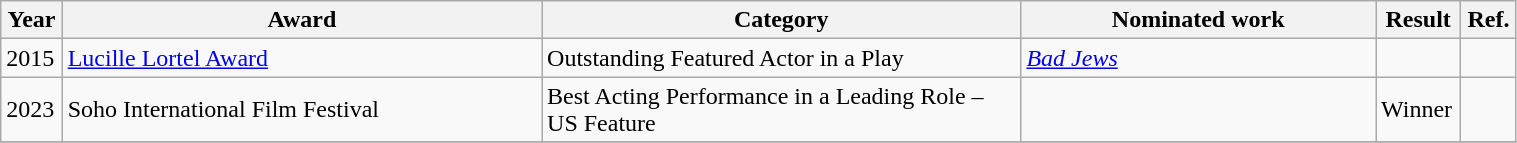<table width="80%" class="wikitable">
<tr>
<th width="10">Year</th>
<th width="300">Award</th>
<th width="300">Category</th>
<th width="220">Nominated work</th>
<th width="30">Result</th>
<th width="10">Ref.</th>
</tr>
<tr>
<td>2015</td>
<td><a href='#'>Lucille Lortel Award</a></td>
<td>Outstanding Featured Actor in a Play</td>
<td><em><a href='#'>Bad Jews</a></em></td>
<td></td>
<td></td>
</tr>
<tr>
<td>2023</td>
<td>Soho International Film Festival</td>
<td>Best Acting Performance in a Leading Role – US Feature</td>
<td><em></em></td>
<td>Winner</td>
<td></td>
</tr>
<tr>
</tr>
</table>
